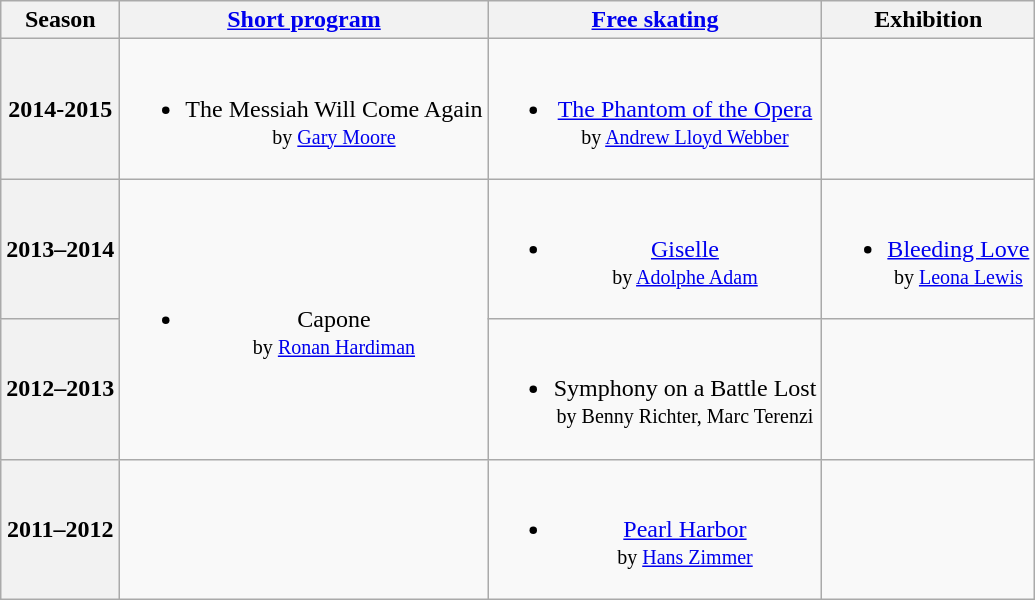<table class="wikitable" style="text-align:center">
<tr>
<th>Season</th>
<th><a href='#'>Short program</a></th>
<th><a href='#'>Free skating</a></th>
<th>Exhibition</th>
</tr>
<tr>
<th>2014-2015 <br> </th>
<td><br><ul><li>The Messiah Will Come Again <br><small> by <a href='#'>Gary Moore</a></small></li></ul></td>
<td><br><ul><li><a href='#'>The Phantom of the Opera</a> <br><small> by <a href='#'>Andrew Lloyd Webber</a></small></li></ul></td>
<td></td>
</tr>
<tr>
<th>2013–2014 <br> </th>
<td rowspan=2><br><ul><li>Capone <br><small> by <a href='#'>Ronan Hardiman</a> </small></li></ul></td>
<td><br><ul><li><a href='#'>Giselle</a> <br><small> by <a href='#'>Adolphe Adam</a> </small></li></ul></td>
<td><br><ul><li><a href='#'>Bleeding Love</a> <br><small> by <a href='#'>Leona Lewis</a> </small></li></ul></td>
</tr>
<tr>
<th>2012–2013 <br> </th>
<td><br><ul><li>Symphony on a Battle Lost <br><small> by Benny Richter, Marc Terenzi </small></li></ul></td>
<td></td>
</tr>
<tr>
<th>2011–2012</th>
<td></td>
<td><br><ul><li><a href='#'>Pearl Harbor</a> <br><small> by <a href='#'>Hans Zimmer</a> </small></li></ul></td>
<td></td>
</tr>
</table>
